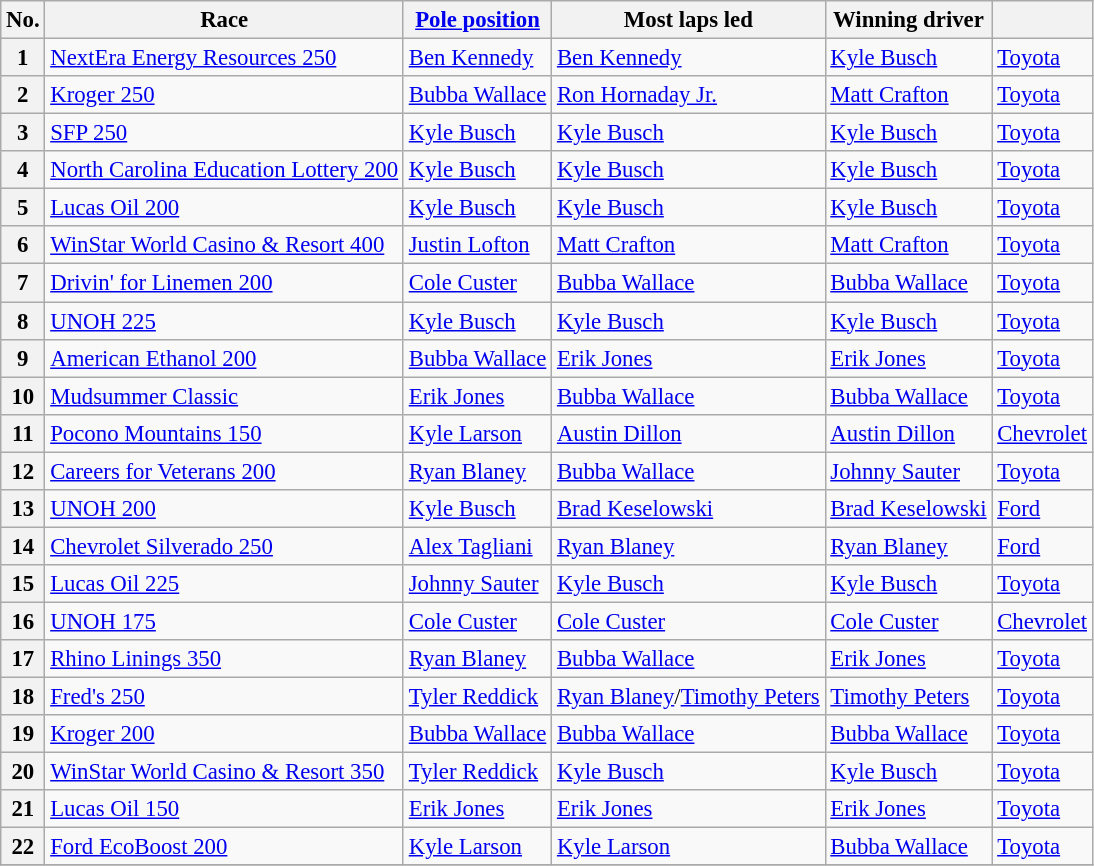<table class="wikitable" style="font-size:95%">
<tr>
<th>No.</th>
<th>Race</th>
<th><a href='#'>Pole position</a></th>
<th>Most laps led</th>
<th>Winning driver</th>
<th></th>
</tr>
<tr>
<th>1</th>
<td><a href='#'>NextEra Energy Resources 250</a></td>
<td><a href='#'>Ben Kennedy</a></td>
<td><a href='#'>Ben Kennedy</a></td>
<td><a href='#'>Kyle Busch</a></td>
<td><a href='#'>Toyota</a></td>
</tr>
<tr>
<th>2</th>
<td><a href='#'>Kroger 250</a></td>
<td><a href='#'>Bubba Wallace</a></td>
<td><a href='#'>Ron Hornaday Jr.</a></td>
<td><a href='#'>Matt Crafton</a></td>
<td><a href='#'>Toyota</a></td>
</tr>
<tr>
<th>3</th>
<td><a href='#'>SFP 250</a></td>
<td><a href='#'>Kyle Busch</a></td>
<td><a href='#'>Kyle Busch</a></td>
<td><a href='#'>Kyle Busch</a></td>
<td><a href='#'>Toyota</a></td>
</tr>
<tr>
<th>4</th>
<td><a href='#'>North Carolina Education Lottery 200</a></td>
<td><a href='#'>Kyle Busch</a></td>
<td><a href='#'>Kyle Busch</a></td>
<td><a href='#'>Kyle Busch</a></td>
<td><a href='#'>Toyota</a></td>
</tr>
<tr>
<th>5</th>
<td><a href='#'>Lucas Oil 200</a></td>
<td><a href='#'>Kyle Busch</a></td>
<td><a href='#'>Kyle Busch</a></td>
<td><a href='#'>Kyle Busch</a></td>
<td><a href='#'>Toyota</a></td>
</tr>
<tr>
<th>6</th>
<td><a href='#'>WinStar World Casino & Resort 400</a></td>
<td><a href='#'>Justin Lofton</a></td>
<td><a href='#'>Matt Crafton</a></td>
<td><a href='#'>Matt Crafton</a></td>
<td><a href='#'>Toyota</a></td>
</tr>
<tr>
<th>7</th>
<td><a href='#'>Drivin' for Linemen 200</a></td>
<td><a href='#'>Cole Custer</a></td>
<td><a href='#'>Bubba Wallace</a></td>
<td><a href='#'>Bubba Wallace</a></td>
<td><a href='#'>Toyota</a></td>
</tr>
<tr>
<th>8</th>
<td><a href='#'>UNOH 225</a></td>
<td><a href='#'>Kyle Busch</a></td>
<td><a href='#'>Kyle Busch</a></td>
<td><a href='#'>Kyle Busch</a></td>
<td><a href='#'>Toyota</a></td>
</tr>
<tr>
<th>9</th>
<td><a href='#'>American Ethanol 200</a></td>
<td><a href='#'>Bubba Wallace</a></td>
<td><a href='#'>Erik Jones</a></td>
<td><a href='#'>Erik Jones</a></td>
<td><a href='#'>Toyota</a></td>
</tr>
<tr>
<th>10</th>
<td><a href='#'>Mudsummer Classic</a></td>
<td><a href='#'>Erik Jones</a></td>
<td><a href='#'>Bubba Wallace</a></td>
<td><a href='#'>Bubba Wallace</a></td>
<td><a href='#'>Toyota</a></td>
</tr>
<tr>
<th>11</th>
<td><a href='#'>Pocono Mountains 150</a></td>
<td><a href='#'>Kyle Larson</a></td>
<td><a href='#'>Austin Dillon</a></td>
<td><a href='#'>Austin Dillon</a></td>
<td><a href='#'>Chevrolet</a></td>
</tr>
<tr>
<th>12</th>
<td><a href='#'>Careers for Veterans 200</a></td>
<td><a href='#'>Ryan Blaney</a></td>
<td><a href='#'>Bubba Wallace</a></td>
<td><a href='#'>Johnny Sauter</a></td>
<td><a href='#'>Toyota</a></td>
</tr>
<tr>
<th>13</th>
<td><a href='#'>UNOH 200</a></td>
<td><a href='#'>Kyle Busch</a></td>
<td><a href='#'>Brad Keselowski</a></td>
<td><a href='#'>Brad Keselowski</a></td>
<td><a href='#'>Ford</a></td>
</tr>
<tr>
<th>14</th>
<td><a href='#'>Chevrolet Silverado 250</a></td>
<td><a href='#'>Alex Tagliani</a></td>
<td><a href='#'>Ryan Blaney</a></td>
<td><a href='#'>Ryan Blaney</a></td>
<td><a href='#'>Ford</a></td>
</tr>
<tr>
<th>15</th>
<td><a href='#'>Lucas Oil 225</a></td>
<td><a href='#'>Johnny Sauter</a></td>
<td><a href='#'>Kyle Busch</a></td>
<td><a href='#'>Kyle Busch</a></td>
<td><a href='#'>Toyota</a></td>
</tr>
<tr>
<th>16</th>
<td><a href='#'>UNOH 175</a></td>
<td><a href='#'>Cole Custer</a></td>
<td><a href='#'>Cole Custer</a></td>
<td><a href='#'>Cole Custer</a></td>
<td><a href='#'>Chevrolet</a></td>
</tr>
<tr>
<th>17</th>
<td><a href='#'>Rhino Linings 350</a></td>
<td><a href='#'>Ryan Blaney</a></td>
<td><a href='#'>Bubba Wallace</a></td>
<td><a href='#'>Erik Jones</a></td>
<td><a href='#'>Toyota</a></td>
</tr>
<tr>
<th>18</th>
<td><a href='#'>Fred's 250</a></td>
<td><a href='#'>Tyler Reddick</a></td>
<td><a href='#'>Ryan Blaney</a>/<a href='#'>Timothy Peters</a></td>
<td><a href='#'>Timothy Peters</a></td>
<td><a href='#'>Toyota</a></td>
</tr>
<tr>
<th>19</th>
<td><a href='#'>Kroger 200</a></td>
<td><a href='#'>Bubba Wallace</a></td>
<td><a href='#'>Bubba Wallace</a></td>
<td><a href='#'>Bubba Wallace</a></td>
<td><a href='#'>Toyota</a></td>
</tr>
<tr>
<th>20</th>
<td><a href='#'>WinStar World Casino & Resort 350</a></td>
<td><a href='#'>Tyler Reddick</a></td>
<td><a href='#'>Kyle Busch</a></td>
<td><a href='#'>Kyle Busch</a></td>
<td><a href='#'>Toyota</a></td>
</tr>
<tr>
<th>21</th>
<td><a href='#'>Lucas Oil 150</a></td>
<td><a href='#'>Erik Jones</a></td>
<td><a href='#'>Erik Jones</a></td>
<td><a href='#'>Erik Jones</a></td>
<td><a href='#'>Toyota</a></td>
</tr>
<tr>
<th>22</th>
<td><a href='#'>Ford EcoBoost 200</a></td>
<td><a href='#'>Kyle Larson</a></td>
<td><a href='#'>Kyle Larson</a></td>
<td><a href='#'>Bubba Wallace</a></td>
<td><a href='#'>Toyota</a></td>
</tr>
<tr>
</tr>
</table>
